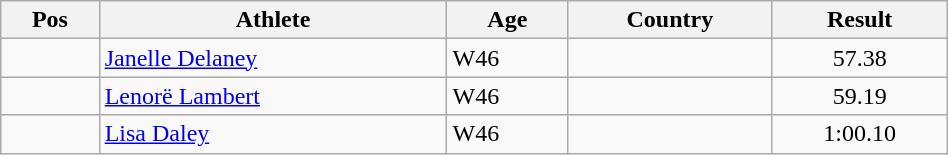<table class="wikitable"  style="text-align:center; width:50%;">
<tr>
<th>Pos</th>
<th>Athlete</th>
<th>Age</th>
<th>Country</th>
<th>Result</th>
</tr>
<tr>
<td align=center></td>
<td align=left><a href='#'>Janelle Delaney</a></td>
<td align=left>W46</td>
<td align=left></td>
<td>57.38</td>
</tr>
<tr>
<td align=center></td>
<td align=left><a href='#'>Lenorë Lambert</a></td>
<td align=left>W46</td>
<td align=left></td>
<td>59.19</td>
</tr>
<tr>
<td align=center></td>
<td align=left><a href='#'>Lisa Daley</a></td>
<td align=left>W46</td>
<td align=left></td>
<td>1:00.10</td>
</tr>
</table>
